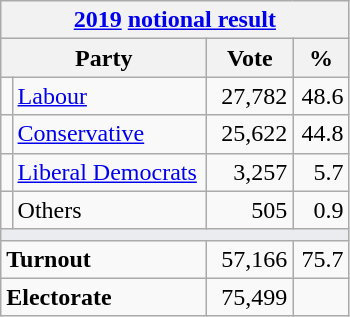<table class="wikitable">
<tr>
<th colspan="4"><a href='#'>2019</a> <a href='#'>notional result</a></th>
</tr>
<tr>
<th bgcolor="#DDDDFF" width="130px" colspan="2">Party</th>
<th bgcolor="#DDDDFF" width="50px">Vote</th>
<th bgcolor="#DDDDFF" width="30px">%</th>
</tr>
<tr>
<td></td>
<td><a href='#'>Labour</a></td>
<td align=right>27,782</td>
<td align=right>48.6</td>
</tr>
<tr>
<td></td>
<td><a href='#'>Conservative</a></td>
<td align=right>25,622</td>
<td align=right>44.8</td>
</tr>
<tr>
<td></td>
<td><a href='#'>Liberal Democrats</a></td>
<td align=right>3,257</td>
<td align=right>5.7</td>
</tr>
<tr>
<td></td>
<td>Others</td>
<td align=right>505</td>
<td align=right>0.9</td>
</tr>
<tr>
<td colspan="4" bgcolor="#EAECF0"></td>
</tr>
<tr>
<td colspan="2"><strong>Turnout</strong></td>
<td align=right>57,166</td>
<td align=right>75.7</td>
</tr>
<tr>
<td colspan="2"><strong>Electorate</strong></td>
<td align=right>75,499</td>
</tr>
</table>
